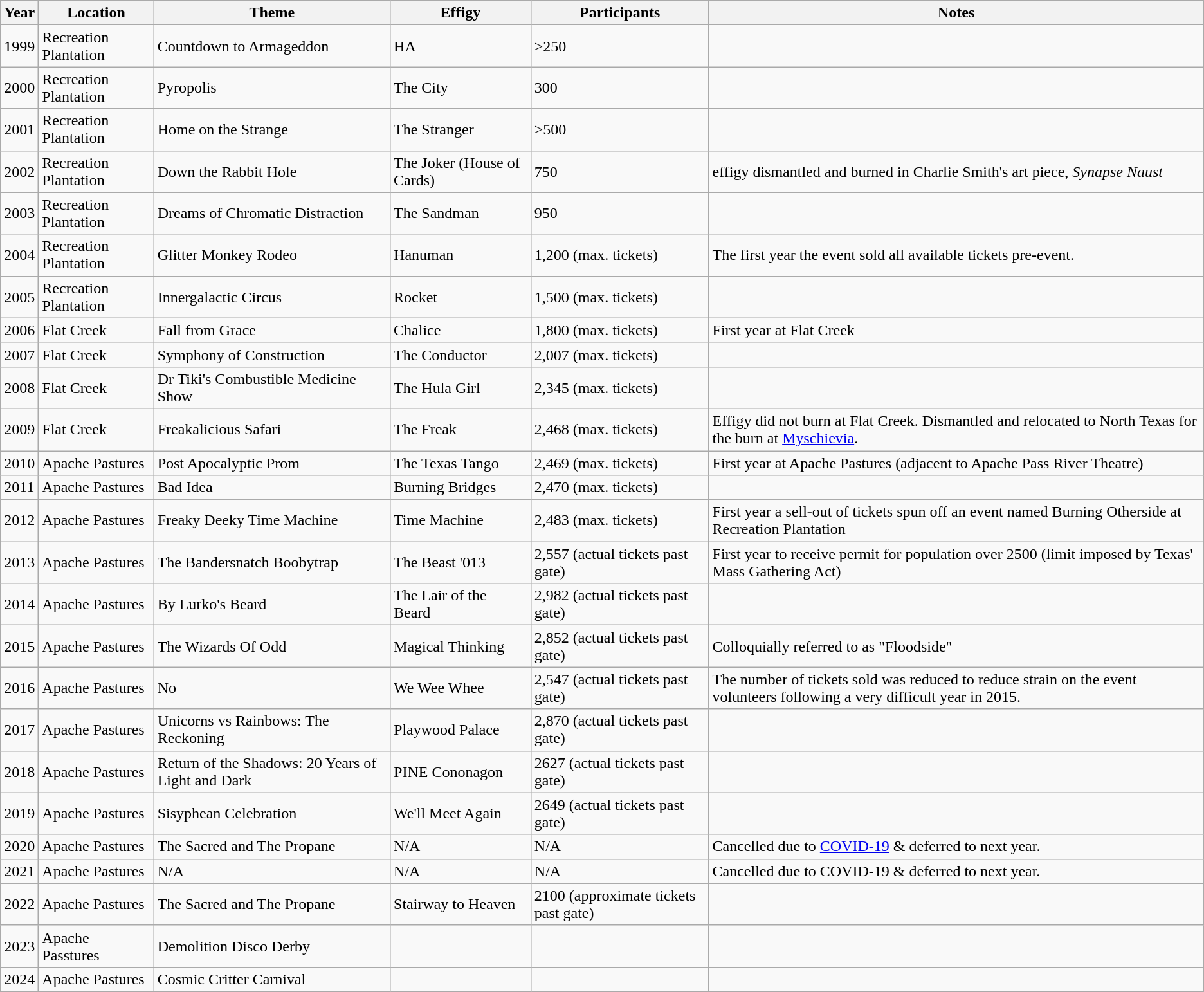<table class="wikitable">
<tr>
<th>Year</th>
<th>Location</th>
<th>Theme</th>
<th>Effigy</th>
<th>Participants</th>
<th>Notes</th>
</tr>
<tr>
<td>1999</td>
<td>Recreation Plantation</td>
<td>Countdown to Armageddon</td>
<td>HA</td>
<td>>250</td>
<td></td>
</tr>
<tr>
<td>2000</td>
<td>Recreation Plantation</td>
<td>Pyropolis</td>
<td>The City</td>
<td>300</td>
<td></td>
</tr>
<tr>
<td>2001</td>
<td>Recreation Plantation</td>
<td>Home on the Strange</td>
<td>The Stranger</td>
<td>>500 <br></td>
<td></td>
</tr>
<tr>
<td>2002</td>
<td>Recreation Plantation</td>
<td>Down the Rabbit Hole</td>
<td>The Joker (House of Cards)</td>
<td>750</td>
<td>effigy dismantled and burned in Charlie Smith's art piece, <em>Synapse Naust</em></td>
</tr>
<tr>
<td>2003</td>
<td>Recreation Plantation</td>
<td>Dreams of Chromatic Distraction</td>
<td>The Sandman</td>
<td>950</td>
<td></td>
</tr>
<tr>
<td>2004</td>
<td>Recreation Plantation</td>
<td>Glitter Monkey Rodeo</td>
<td>Hanuman</td>
<td>1,200 (max. tickets)</td>
<td>The first year the event sold all available tickets pre-event.</td>
</tr>
<tr>
<td>2005</td>
<td>Recreation Plantation</td>
<td>Innergalactic Circus</td>
<td>Rocket</td>
<td>1,500 (max. tickets)</td>
<td></td>
</tr>
<tr>
<td>2006</td>
<td>Flat Creek</td>
<td>Fall from Grace</td>
<td>Chalice</td>
<td>1,800 (max. tickets)</td>
<td>First year at Flat Creek</td>
</tr>
<tr>
<td>2007</td>
<td>Flat Creek</td>
<td>Symphony of Construction</td>
<td>The Conductor</td>
<td>2,007 (max. tickets)</td>
<td></td>
</tr>
<tr>
<td>2008</td>
<td>Flat Creek</td>
<td>Dr Tiki's Combustible Medicine Show</td>
<td>The Hula Girl</td>
<td>2,345 (max. tickets)</td>
<td></td>
</tr>
<tr>
<td>2009</td>
<td>Flat Creek</td>
<td>Freakalicious Safari</td>
<td>The Freak</td>
<td>2,468 (max. tickets)</td>
<td>Effigy did not burn at Flat Creek.  Dismantled and relocated to North Texas for the burn at <a href='#'>Myschievia</a>.</td>
</tr>
<tr>
<td>2010</td>
<td>Apache Pastures</td>
<td>Post Apocalyptic Prom</td>
<td>The Texas Tango</td>
<td>2,469 (max. tickets)</td>
<td>First year at Apache Pastures (adjacent to Apache Pass River Theatre)</td>
</tr>
<tr>
<td>2011</td>
<td>Apache Pastures</td>
<td>Bad Idea</td>
<td>Burning Bridges</td>
<td>2,470 (max. tickets)</td>
<td></td>
</tr>
<tr>
<td>2012</td>
<td>Apache Pastures</td>
<td>Freaky Deeky Time Machine</td>
<td>Time Machine</td>
<td>2,483 (max. tickets)</td>
<td>First year a sell-out of tickets spun off an event named Burning Otherside at Recreation Plantation</td>
</tr>
<tr>
<td>2013</td>
<td>Apache Pastures</td>
<td>The Bandersnatch Boobytrap</td>
<td>The Beast '013</td>
<td>2,557 (actual tickets past gate)</td>
<td>First year to receive permit for population over 2500 (limit imposed by Texas' Mass Gathering Act)</td>
</tr>
<tr>
<td>2014</td>
<td>Apache Pastures</td>
<td>By Lurko's Beard</td>
<td>The Lair of the Beard</td>
<td>2,982 (actual tickets past gate)</td>
<td></td>
</tr>
<tr>
<td>2015</td>
<td>Apache Pastures</td>
<td>The Wizards Of Odd</td>
<td>Magical Thinking</td>
<td>2,852 (actual tickets past gate)</td>
<td>Colloquially referred to as "Floodside"</td>
</tr>
<tr>
<td>2016</td>
<td>Apache Pastures</td>
<td>No</td>
<td>We Wee Whee</td>
<td>2,547 (actual tickets past gate)</td>
<td>The number of tickets sold was reduced to reduce strain on the event volunteers following a very difficult year in 2015.</td>
</tr>
<tr>
<td>2017</td>
<td>Apache Pastures</td>
<td>Unicorns vs Rainbows: The Reckoning</td>
<td>Playwood Palace</td>
<td>2,870 (actual tickets past gate)</td>
<td></td>
</tr>
<tr>
<td>2018</td>
<td>Apache Pastures</td>
<td>Return of the Shadows: 20 Years of Light and Dark</td>
<td>PINE Cononagon</td>
<td>2627 (actual tickets past gate)</td>
<td></td>
</tr>
<tr>
<td>2019</td>
<td>Apache Pastures</td>
<td>Sisyphean Celebration</td>
<td>We'll Meet Again</td>
<td>2649 (actual tickets past gate)</td>
<td></td>
</tr>
<tr>
<td>2020</td>
<td>Apache Pastures</td>
<td>The Sacred and The Propane</td>
<td>N/A</td>
<td>N/A</td>
<td>Cancelled due to <a href='#'>COVID-19</a> & deferred to next year.</td>
</tr>
<tr>
<td>2021</td>
<td>Apache Pastures</td>
<td>N/A</td>
<td>N/A</td>
<td>N/A</td>
<td>Cancelled due to COVID-19 & deferred to next year.</td>
</tr>
<tr>
<td>2022</td>
<td>Apache Pastures</td>
<td>The Sacred and The Propane</td>
<td>Stairway to Heaven</td>
<td>2100 (approximate tickets past gate)</td>
<td></td>
</tr>
<tr>
<td>2023</td>
<td>Apache Passtures</td>
<td>Demolition Disco Derby</td>
<td></td>
<td></td>
<td></td>
</tr>
<tr>
<td>2024</td>
<td>Apache Pastures</td>
<td>Cosmic Critter Carnival</td>
<td></td>
<td></td>
<td></td>
</tr>
</table>
